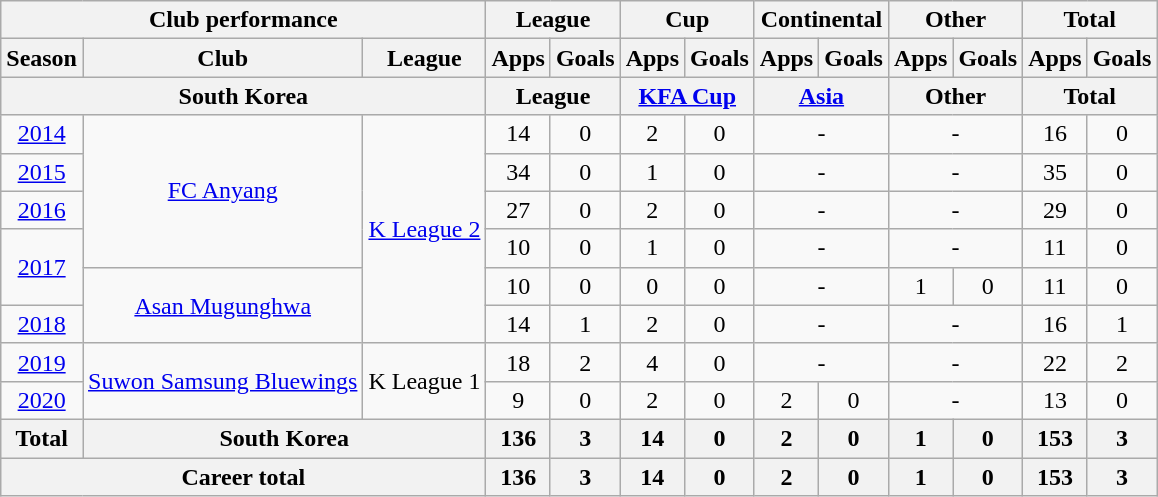<table class="wikitable" style="text-align:center">
<tr>
<th colspan=3>Club performance</th>
<th colspan=2>League</th>
<th colspan=2>Cup</th>
<th colspan=2>Continental</th>
<th colspan=2>Other</th>
<th colspan=2>Total</th>
</tr>
<tr>
<th>Season</th>
<th>Club</th>
<th>League</th>
<th>Apps</th>
<th>Goals</th>
<th>Apps</th>
<th>Goals</th>
<th>Apps</th>
<th>Goals</th>
<th>Apps</th>
<th>Goals</th>
<th>Apps</th>
<th>Goals</th>
</tr>
<tr>
<th colspan=3>South Korea</th>
<th colspan=2>League</th>
<th colspan=2><a href='#'>KFA Cup</a></th>
<th colspan=2><a href='#'>Asia</a></th>
<th colspan=2>Other</th>
<th colspan=2>Total</th>
</tr>
<tr>
<td><a href='#'>2014</a></td>
<td rowspan=4><a href='#'>FC Anyang</a></td>
<td rowspan=6><a href='#'>K League 2</a></td>
<td>14</td>
<td>0</td>
<td>2</td>
<td>0</td>
<td colspan=2>-</td>
<td colspan=2>-</td>
<td>16</td>
<td>0</td>
</tr>
<tr>
<td><a href='#'>2015</a></td>
<td>34</td>
<td>0</td>
<td>1</td>
<td>0</td>
<td colspan=2>-</td>
<td colspan=2>-</td>
<td>35</td>
<td>0</td>
</tr>
<tr>
<td><a href='#'>2016</a></td>
<td>27</td>
<td>0</td>
<td>2</td>
<td>0</td>
<td colspan=2>-</td>
<td colspan=2>-</td>
<td>29</td>
<td>0</td>
</tr>
<tr>
<td rowspan=2><a href='#'>2017</a></td>
<td>10</td>
<td>0</td>
<td>1</td>
<td>0</td>
<td colspan=2>-</td>
<td colspan=2>-</td>
<td>11</td>
<td>0</td>
</tr>
<tr>
<td rowspan=2><a href='#'>Asan Mugunghwa</a></td>
<td>10</td>
<td>0</td>
<td>0</td>
<td>0</td>
<td colspan=2>-</td>
<td>1</td>
<td>0</td>
<td>11</td>
<td>0</td>
</tr>
<tr>
<td><a href='#'>2018</a></td>
<td>14</td>
<td>1</td>
<td>2</td>
<td>0</td>
<td colspan=2>-</td>
<td colspan=2>-</td>
<td>16</td>
<td>1</td>
</tr>
<tr>
<td><a href='#'>2019</a></td>
<td rowspan=2><a href='#'>Suwon Samsung Bluewings</a></td>
<td rowspan=2>K League 1</td>
<td>18</td>
<td>2</td>
<td>4</td>
<td>0</td>
<td colspan=2>-</td>
<td colspan=2>-</td>
<td>22</td>
<td>2</td>
</tr>
<tr>
<td><a href='#'>2020</a></td>
<td>9</td>
<td>0</td>
<td>2</td>
<td>0</td>
<td>2</td>
<td>0</td>
<td colspan=2>-</td>
<td>13</td>
<td>0</td>
</tr>
<tr>
<th>Total</th>
<th colspan=2>South Korea</th>
<th>136</th>
<th>3</th>
<th>14</th>
<th>0</th>
<th>2</th>
<th>0</th>
<th>1</th>
<th>0</th>
<th>153</th>
<th>3</th>
</tr>
<tr>
<th colspan=3>Career total</th>
<th>136</th>
<th>3</th>
<th>14</th>
<th>0</th>
<th>2</th>
<th>0</th>
<th>1</th>
<th>0</th>
<th>153</th>
<th>3</th>
</tr>
</table>
